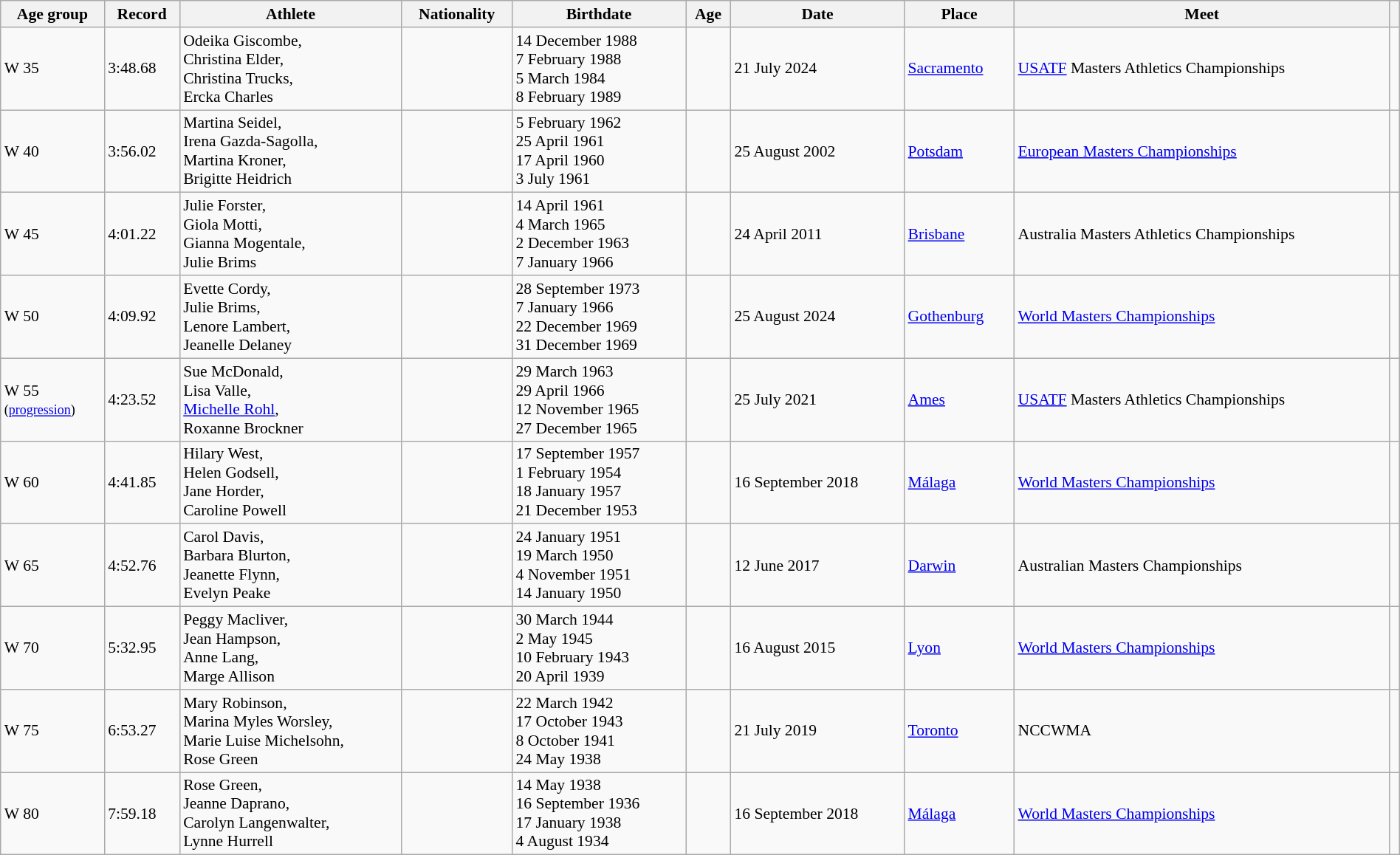<table class="wikitable" style="font-size:90%; width: 100%;">
<tr>
<th>Age group</th>
<th>Record</th>
<th>Athlete</th>
<th>Nationality</th>
<th>Birthdate</th>
<th>Age</th>
<th>Date</th>
<th>Place</th>
<th>Meet</th>
<th></th>
</tr>
<tr>
<td>W 35</td>
<td>3:48.68</td>
<td>Odeika Giscombe,<br>Christina Elder,<br>Christina Trucks,<br>Ercka Charles</td>
<td></td>
<td>14 December 1988<br>7 February 1988<br>5 March 1984<br>8 February 1989</td>
<td></td>
<td>21 July 2024</td>
<td><a href='#'>Sacramento</a> </td>
<td><a href='#'>USATF</a> Masters Athletics Championships</td>
<td></td>
</tr>
<tr>
<td>W 40</td>
<td>3:56.02</td>
<td>Martina Seidel,<br>Irena Gazda-Sagolla,<br>Martina Kroner,<br>Brigitte Heidrich</td>
<td></td>
<td>5 February 1962<br>25 April 1961<br>17 April 1960<br>3 July 1961</td>
<td></td>
<td>25 August 2002</td>
<td><a href='#'>Potsdam</a> </td>
<td><a href='#'>European Masters Championships</a></td>
<td></td>
</tr>
<tr>
<td>W 45</td>
<td>4:01.22</td>
<td>Julie Forster,<br>Giola Motti,<br>Gianna Mogentale,<br>Julie Brims</td>
<td></td>
<td>14 April 1961<br>4 March 1965<br>2 December 1963<br>7 January 1966</td>
<td></td>
<td>24 April 2011</td>
<td><a href='#'>Brisbane</a> </td>
<td>Australia Masters Athletics Championships</td>
<td></td>
</tr>
<tr>
<td>W 50</td>
<td>4:09.92</td>
<td>Evette Cordy,<br>Julie Brims,<br>Lenore Lambert,<br>Jeanelle Delaney</td>
<td></td>
<td>28 September 1973<br>7 January 1966<br>22 December 1969<br>31 December 1969</td>
<td></td>
<td>25 August 2024</td>
<td><a href='#'>Gothenburg</a> </td>
<td><a href='#'>World Masters Championships</a></td>
<td></td>
</tr>
<tr>
<td>W 55  <br><small>(<a href='#'>progression</a>)</small></td>
<td>4:23.52</td>
<td>Sue McDonald,<br>Lisa Valle,<br><a href='#'>Michelle Rohl</a>,<br>Roxanne Brockner</td>
<td></td>
<td>29 March 1963<br>29 April 1966<br>12 November 1965<br>27 December 1965</td>
<td></td>
<td>25 July 2021</td>
<td><a href='#'>Ames</a> </td>
<td><a href='#'>USATF</a> Masters Athletics Championships</td>
<td></td>
</tr>
<tr>
<td>W 60</td>
<td>4:41.85</td>
<td>Hilary West,<br>Helen Godsell,<br>Jane Horder,<br>Caroline Powell</td>
<td></td>
<td>17 September 1957<br>1 February 1954<br>18 January 1957<br>21 December 1953</td>
<td></td>
<td>16 September 2018</td>
<td><a href='#'>Málaga</a> </td>
<td><a href='#'>World Masters Championships</a></td>
<td></td>
</tr>
<tr>
<td>W 65</td>
<td>4:52.76</td>
<td>Carol Davis,<br>Barbara Blurton,<br>Jeanette Flynn,<br>Evelyn Peake</td>
<td></td>
<td>24 January 1951<br>19 March 1950<br>4 November 1951<br>14 January 1950</td>
<td></td>
<td>12 June 2017</td>
<td><a href='#'>Darwin</a> </td>
<td>Australian Masters Championships</td>
<td></td>
</tr>
<tr>
<td>W 70</td>
<td>5:32.95</td>
<td>Peggy Macliver,<br>Jean Hampson,<br>Anne Lang,<br>Marge Allison</td>
<td></td>
<td>30 March 1944<br>2 May 1945<br>10 February 1943<br>20 April 1939</td>
<td></td>
<td>16 August 2015</td>
<td><a href='#'>Lyon</a> </td>
<td><a href='#'>World Masters Championships</a></td>
<td></td>
</tr>
<tr>
<td>W 75</td>
<td>6:53.27</td>
<td>Mary Robinson,<br>Marina Myles Worsley,<br>Marie Luise Michelsohn,<br>Rose Green</td>
<td></td>
<td>22 March 1942<br>17 October 1943<br>8 October 1941<br>24 May 1938</td>
<td></td>
<td>21 July 2019</td>
<td><a href='#'>Toronto</a> </td>
<td>NCCWMA</td>
<td></td>
</tr>
<tr>
<td>W 80</td>
<td>7:59.18</td>
<td>Rose Green,<br>Jeanne Daprano,<br>Carolyn Langenwalter,<br>Lynne Hurrell</td>
<td></td>
<td>14 May 1938<br>16 September 1936<br>17 January 1938<br>4 August 1934</td>
<td></td>
<td>16 September 2018</td>
<td><a href='#'>Málaga</a> </td>
<td><a href='#'>World Masters Championships</a></td>
<td></td>
</tr>
</table>
